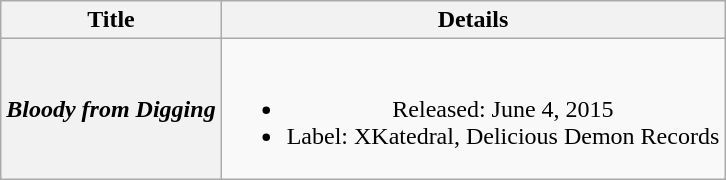<table class="wikitable plainrowheaders" style="text-align:center;">
<tr>
<th scope="col">Title</th>
<th scope="col">Details</th>
</tr>
<tr>
<th scope="row"><em>Bloody from Digging</em></th>
<td><br><ul><li>Released: June 4, 2015</li><li>Label: XKatedral, Delicious Demon Records</li></ul></td>
</tr>
</table>
